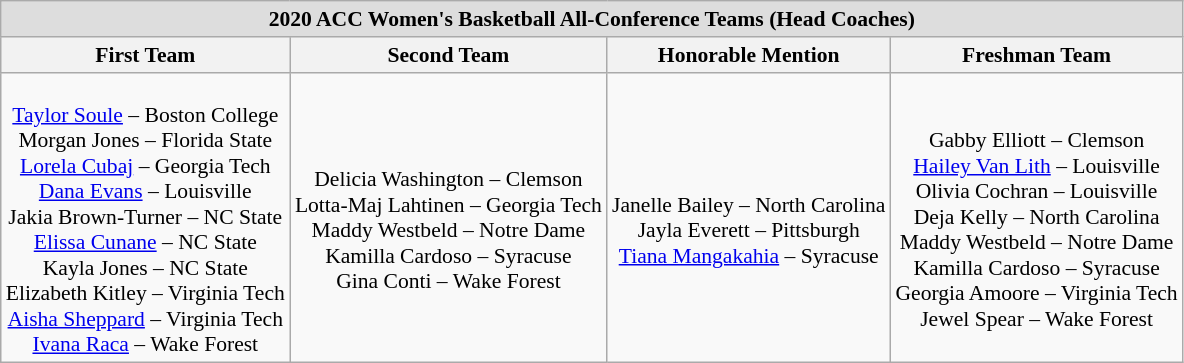<table class="wikitable" style="white-space:nowrap; font-size:90%; text-align:center;">
<tr>
<td colspan="4" style="text-align:center; background:#ddd;"><strong>2020 ACC Women's Basketball All-Conference Teams (Head Coaches)</strong></td>
</tr>
<tr>
<th>First Team</th>
<th>Second Team</th>
<th>Honorable Mention</th>
<th>Freshman Team</th>
</tr>
<tr>
<td><br><a href='#'>Taylor Soule</a> – Boston College<br>
Morgan Jones – Florida State<br>
<a href='#'>Lorela Cubaj</a> – Georgia Tech<br>
<a href='#'>Dana Evans</a> – Louisville<br>
Jakia Brown-Turner – NC State<br>
<a href='#'>Elissa Cunane</a> – NC State<br>
Kayla Jones – NC State<br>
Elizabeth Kitley – Virginia Tech<br>
<a href='#'>Aisha Sheppard</a> – Virginia Tech<br>
<a href='#'>Ivana Raca</a> – Wake Forest</td>
<td><br>Delicia Washington – Clemson<br>
Lotta-Maj Lahtinen – Georgia Tech<br>
Maddy Westbeld – Notre Dame<br>
Kamilla Cardoso – Syracuse<br>
Gina Conti – Wake Forest</td>
<td><br>Janelle Bailey – North Carolina<br>
Jayla Everett – Pittsburgh<br>
<a href='#'>Tiana Mangakahia</a> – Syracuse</td>
<td><br>Gabby Elliott – Clemson<br>
<a href='#'>Hailey Van Lith</a> – Louisville<br>
Olivia Cochran – Louisville<br>
Deja Kelly – North Carolina<br>
Maddy Westbeld – Notre Dame<br>
Kamilla Cardoso – Syracuse<br>
Georgia Amoore – Virginia Tech<br>
Jewel Spear – Wake Forest</td>
</tr>
</table>
